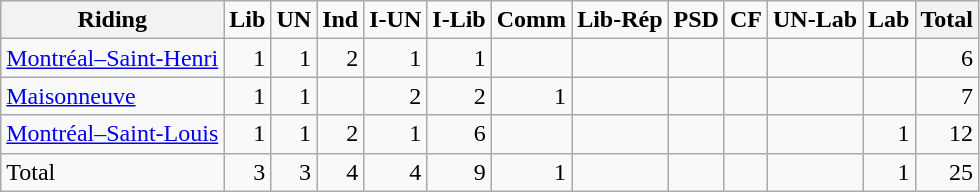<table class="wikitable" style="text-align:right;">
<tr>
<th>Riding</th>
<td><strong>Lib</strong></td>
<td><strong>UN</strong></td>
<td><strong>Ind</strong></td>
<td><strong>I-UN</strong></td>
<td><strong>I-Lib</strong></td>
<td><strong>Comm</strong></td>
<td><strong>Lib-Rép</strong></td>
<td><strong>PSD</strong></td>
<td><strong>CF</strong></td>
<td><strong>UN-Lab</strong></td>
<td><strong>Lab</strong></td>
<th>Total</th>
</tr>
<tr>
<td style="text-align:left;"><a href='#'>Montréal–Saint-Henri</a></td>
<td>1</td>
<td>1</td>
<td>2</td>
<td>1</td>
<td>1</td>
<td></td>
<td></td>
<td></td>
<td></td>
<td></td>
<td></td>
<td>6</td>
</tr>
<tr>
<td style="text-align:left;"><a href='#'>Maisonneuve</a></td>
<td>1</td>
<td>1</td>
<td></td>
<td>2</td>
<td>2</td>
<td>1</td>
<td></td>
<td></td>
<td></td>
<td></td>
<td></td>
<td>7</td>
</tr>
<tr>
<td style="text-align:left;"><a href='#'>Montréal–Saint-Louis</a></td>
<td>1</td>
<td>1</td>
<td>2</td>
<td>1</td>
<td>6</td>
<td></td>
<td></td>
<td></td>
<td></td>
<td></td>
<td>1</td>
<td>12</td>
</tr>
<tr>
<td style="text-align:left;">Total</td>
<td>3</td>
<td>3</td>
<td>4</td>
<td>4</td>
<td>9</td>
<td>1</td>
<td></td>
<td></td>
<td></td>
<td></td>
<td>1</td>
<td>25</td>
</tr>
</table>
